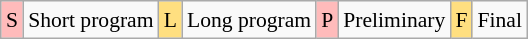<table class="wikitable" style="margin:0.5em auto; font-size:90%; line-height:1.25em; text-align:center;">
<tr>
<td bgcolor="#FFBBBB" align=center>S</td>
<td>Short program</td>
<td bgcolor="#FFDF80" align=center>L</td>
<td>Long program</td>
<td style="background-color:#FFBBBB;">P</td>
<td>Preliminary</td>
<td style="background-color:#FFDF80;">F</td>
<td>Final</td>
</tr>
</table>
